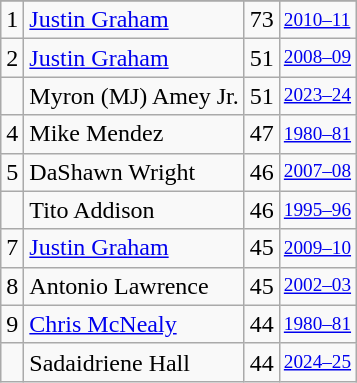<table class="wikitable">
<tr>
</tr>
<tr>
<td>1</td>
<td><a href='#'>Justin Graham</a></td>
<td>73</td>
<td style="font-size:80%;"><a href='#'>2010–11</a></td>
</tr>
<tr>
<td>2</td>
<td><a href='#'>Justin Graham</a></td>
<td>51</td>
<td style="font-size:80%;"><a href='#'>2008–09</a></td>
</tr>
<tr>
<td></td>
<td>Myron (MJ) Amey Jr.</td>
<td>51</td>
<td style="font-size:80%;"><a href='#'>2023–24</a></td>
</tr>
<tr>
<td>4</td>
<td>Mike Mendez</td>
<td>47</td>
<td style="font-size:80%;"><a href='#'>1980–81</a></td>
</tr>
<tr>
<td>5</td>
<td>DaShawn Wright</td>
<td>46</td>
<td style="font-size:80%;"><a href='#'>2007–08</a></td>
</tr>
<tr>
<td></td>
<td>Tito Addison</td>
<td>46</td>
<td style="font-size:80%;"><a href='#'>1995–96</a></td>
</tr>
<tr>
<td>7</td>
<td><a href='#'>Justin Graham</a></td>
<td>45</td>
<td style="font-size:80%;"><a href='#'>2009–10</a></td>
</tr>
<tr>
<td>8</td>
<td>Antonio Lawrence</td>
<td>45</td>
<td style="font-size:80%;"><a href='#'>2002–03</a></td>
</tr>
<tr>
<td>9</td>
<td><a href='#'>Chris McNealy</a></td>
<td>44</td>
<td style="font-size:80%;"><a href='#'>1980–81</a></td>
</tr>
<tr>
<td></td>
<td>Sadaidriene Hall</td>
<td>44</td>
<td style="font-size:80%;"><a href='#'>2024–25</a></td>
</tr>
</table>
